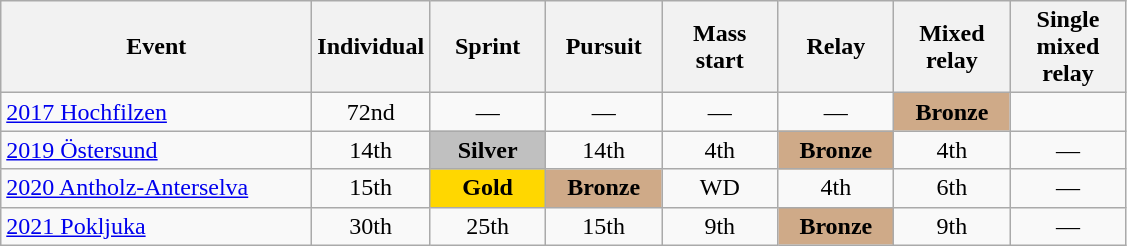<table class="wikitable" style="text-align: center;">
<tr>
<th style="width:200px;">Event</th>
<th style="width:70px;">Individual</th>
<th style="width:70px;">Sprint</th>
<th style="width:70px;">Pursuit</th>
<th style="width:70px;">Mass start</th>
<th style="width:70px;">Relay</th>
<th style="width:70px;">Mixed relay</th>
<th style="width:70px;">Single mixed relay</th>
</tr>
<tr>
<td align=left> <a href='#'>2017 Hochfilzen</a></td>
<td>72nd</td>
<td>—</td>
<td>—</td>
<td>—</td>
<td>—</td>
<td style="background:#cfaa88;"><strong>Bronze</strong></td>
<td></td>
</tr>
<tr>
<td align=left> <a href='#'>2019 Östersund</a></td>
<td>14th</td>
<td style="background:silver"><strong>Silver</strong></td>
<td>14th</td>
<td>4th</td>
<td style="background:#cfaa88;"><strong>Bronze</strong></td>
<td>4th</td>
<td>—</td>
</tr>
<tr>
<td align=left> <a href='#'>2020 Antholz-Anterselva</a></td>
<td>15th</td>
<td style="background:gold"><strong>Gold</strong></td>
<td style="background:#cfaa88;"><strong>Bronze</strong></td>
<td>WD</td>
<td>4th</td>
<td>6th</td>
<td>—</td>
</tr>
<tr>
<td align=left> <a href='#'>2021 Pokljuka</a></td>
<td>30th</td>
<td>25th</td>
<td>15th</td>
<td>9th</td>
<td style="background:#cfaa88;"><strong>Bronze</strong></td>
<td>9th</td>
<td>—</td>
</tr>
</table>
